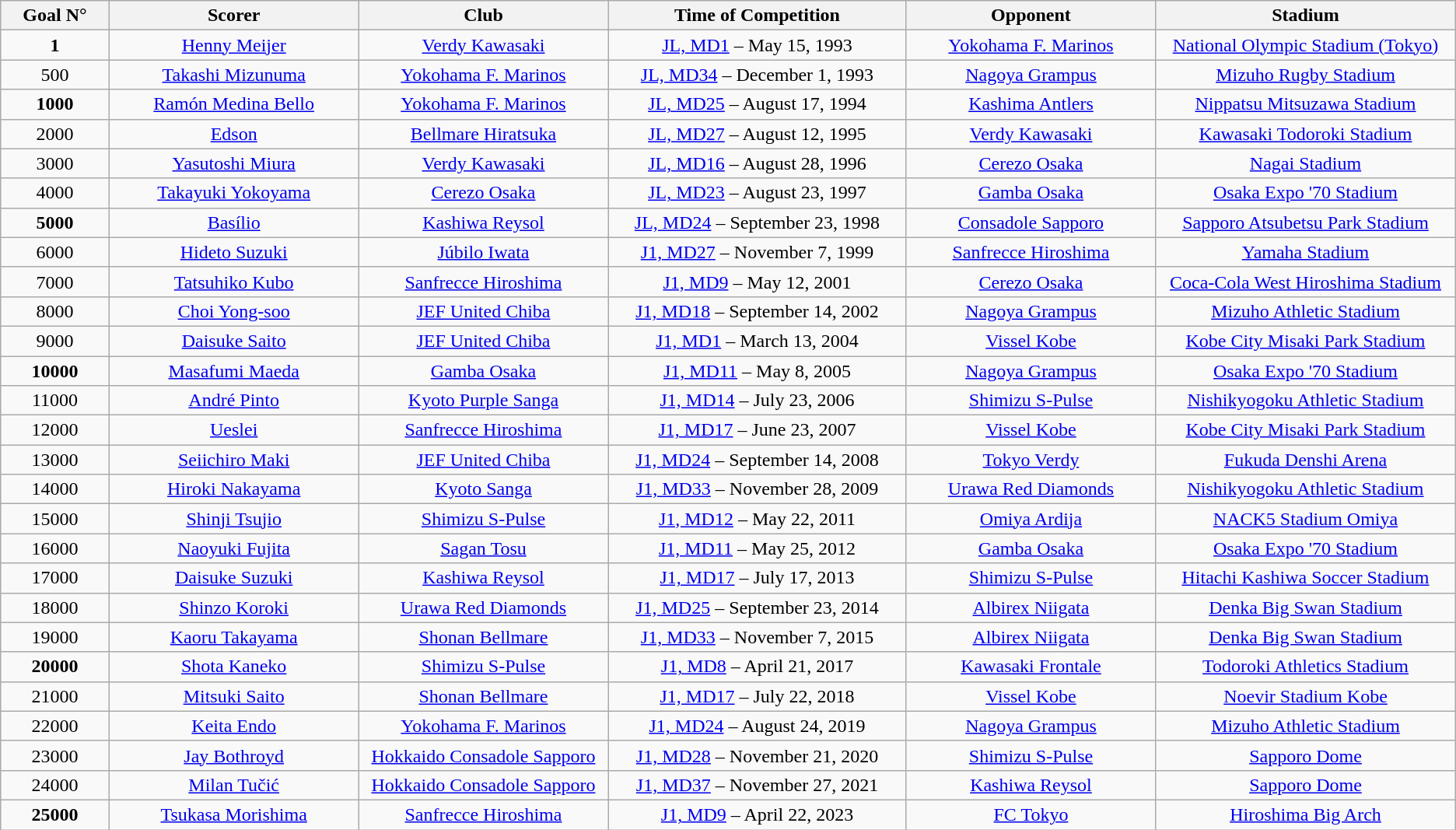<table class="wikitable" style="text-align:center;">
<tr>
<th style="width:100px;">Goal N°</th>
<th style="width:250px;">Scorer</th>
<th style="width:250px;">Club</th>
<th style="width:300px;">Time of Competition</th>
<th style="width:250px;">Opponent</th>
<th style="width:300px;">Stadium</th>
</tr>
<tr>
<td><strong>1</strong></td>
<td> <a href='#'>Henny Meijer</a></td>
<td><a href='#'>Verdy Kawasaki</a></td>
<td><a href='#'>JL, MD1</a> – May 15, 1993</td>
<td><a href='#'>Yokohama F. Marinos</a></td>
<td><a href='#'>National Olympic Stadium (Tokyo)</a></td>
</tr>
<tr>
<td>500</td>
<td><a href='#'>Takashi Mizunuma</a></td>
<td><a href='#'>Yokohama F. Marinos</a></td>
<td><a href='#'>JL, MD34</a> – December 1, 1993</td>
<td><a href='#'>Nagoya Grampus</a></td>
<td><a href='#'>Mizuho Rugby Stadium</a></td>
</tr>
<tr>
<td><strong>1000</strong></td>
<td> <a href='#'>Ramón Medina Bello</a></td>
<td><a href='#'>Yokohama F. Marinos</a></td>
<td><a href='#'>JL, MD25</a> – August 17, 1994</td>
<td><a href='#'>Kashima Antlers</a></td>
<td><a href='#'>Nippatsu Mitsuzawa Stadium</a></td>
</tr>
<tr>
<td>2000</td>
<td> <a href='#'>Edson</a></td>
<td><a href='#'>Bellmare Hiratsuka</a></td>
<td><a href='#'>JL, MD27</a> – August 12, 1995</td>
<td><a href='#'>Verdy Kawasaki</a></td>
<td><a href='#'>Kawasaki Todoroki Stadium</a></td>
</tr>
<tr>
<td>3000</td>
<td><a href='#'>Yasutoshi Miura</a></td>
<td><a href='#'>Verdy Kawasaki</a></td>
<td><a href='#'>JL, MD16</a> – August 28, 1996</td>
<td><a href='#'>Cerezo Osaka</a></td>
<td><a href='#'>Nagai Stadium</a></td>
</tr>
<tr>
<td>4000</td>
<td><a href='#'>Takayuki Yokoyama</a></td>
<td><a href='#'>Cerezo Osaka</a></td>
<td><a href='#'>JL, MD23</a> – August 23, 1997</td>
<td><a href='#'>Gamba Osaka</a></td>
<td><a href='#'>Osaka Expo '70 Stadium</a></td>
</tr>
<tr>
<td><strong>5000</strong></td>
<td> <a href='#'>Basílio</a></td>
<td><a href='#'>Kashiwa Reysol</a></td>
<td><a href='#'>JL, MD24</a> – September 23, 1998</td>
<td><a href='#'>Consadole Sapporo</a></td>
<td><a href='#'>Sapporo Atsubetsu Park Stadium</a></td>
</tr>
<tr>
<td>6000</td>
<td><a href='#'>Hideto Suzuki</a></td>
<td><a href='#'>Júbilo Iwata</a></td>
<td><a href='#'>J1, MD27</a> – November 7, 1999</td>
<td><a href='#'>Sanfrecce Hiroshima</a></td>
<td><a href='#'>Yamaha Stadium</a></td>
</tr>
<tr>
<td>7000</td>
<td><a href='#'>Tatsuhiko Kubo</a></td>
<td><a href='#'>Sanfrecce Hiroshima</a></td>
<td><a href='#'>J1, MD9</a> – May 12, 2001</td>
<td><a href='#'>Cerezo Osaka</a></td>
<td><a href='#'>Coca-Cola West Hiroshima Stadium</a></td>
</tr>
<tr>
<td>8000</td>
<td> <a href='#'>Choi Yong-soo</a></td>
<td><a href='#'>JEF United Chiba</a></td>
<td><a href='#'>J1, MD18</a> – September 14, 2002</td>
<td><a href='#'>Nagoya Grampus</a></td>
<td><a href='#'>Mizuho Athletic Stadium</a></td>
</tr>
<tr>
<td>9000</td>
<td><a href='#'>Daisuke Saito</a></td>
<td><a href='#'>JEF United Chiba</a></td>
<td><a href='#'>J1, MD1</a> – March 13, 2004</td>
<td><a href='#'>Vissel Kobe</a></td>
<td><a href='#'>Kobe City Misaki Park Stadium</a></td>
</tr>
<tr>
<td><strong>10000</strong></td>
<td><a href='#'>Masafumi Maeda</a></td>
<td><a href='#'>Gamba Osaka</a></td>
<td><a href='#'>J1, MD11</a> – May 8, 2005</td>
<td><a href='#'>Nagoya Grampus</a></td>
<td><a href='#'>Osaka Expo '70 Stadium</a></td>
</tr>
<tr>
<td>11000</td>
<td> <a href='#'>André Pinto</a></td>
<td><a href='#'>Kyoto Purple Sanga</a></td>
<td><a href='#'>J1, MD14</a> – July 23, 2006</td>
<td><a href='#'>Shimizu S-Pulse</a></td>
<td><a href='#'>Nishikyogoku Athletic Stadium</a></td>
</tr>
<tr>
<td>12000</td>
<td> <a href='#'>Ueslei</a></td>
<td><a href='#'>Sanfrecce Hiroshima</a></td>
<td><a href='#'>J1, MD17</a> – June 23, 2007</td>
<td><a href='#'>Vissel Kobe</a></td>
<td><a href='#'>Kobe City Misaki Park Stadium</a></td>
</tr>
<tr>
<td>13000</td>
<td><a href='#'>Seiichiro Maki</a></td>
<td><a href='#'>JEF United Chiba</a></td>
<td><a href='#'>J1, MD24</a> – September 14, 2008</td>
<td><a href='#'>Tokyo Verdy</a></td>
<td><a href='#'>Fukuda Denshi Arena</a></td>
</tr>
<tr>
<td>14000</td>
<td><a href='#'>Hiroki Nakayama</a></td>
<td><a href='#'>Kyoto Sanga</a></td>
<td><a href='#'>J1, MD33</a> – November 28, 2009</td>
<td><a href='#'>Urawa Red Diamonds</a></td>
<td><a href='#'>Nishikyogoku Athletic Stadium</a></td>
</tr>
<tr>
<td>15000</td>
<td><a href='#'>Shinji Tsujio</a></td>
<td><a href='#'>Shimizu S-Pulse</a></td>
<td><a href='#'>J1, MD12</a> – May 22, 2011</td>
<td><a href='#'>Omiya Ardija</a></td>
<td><a href='#'>NACK5 Stadium Omiya</a></td>
</tr>
<tr>
<td>16000</td>
<td><a href='#'>Naoyuki Fujita</a></td>
<td><a href='#'>Sagan Tosu</a></td>
<td><a href='#'>J1, MD11</a> – May 25, 2012</td>
<td><a href='#'>Gamba Osaka</a></td>
<td><a href='#'>Osaka Expo '70 Stadium</a></td>
</tr>
<tr>
<td>17000</td>
<td><a href='#'>Daisuke Suzuki</a></td>
<td><a href='#'>Kashiwa Reysol</a></td>
<td><a href='#'>J1, MD17</a> – July 17, 2013</td>
<td><a href='#'>Shimizu S-Pulse</a></td>
<td><a href='#'>Hitachi Kashiwa Soccer Stadium</a></td>
</tr>
<tr>
<td>18000</td>
<td><a href='#'>Shinzo Koroki</a></td>
<td><a href='#'>Urawa Red Diamonds</a></td>
<td><a href='#'>J1, MD25</a> – September 23, 2014</td>
<td><a href='#'>Albirex Niigata</a></td>
<td><a href='#'>Denka Big Swan Stadium</a></td>
</tr>
<tr>
<td>19000</td>
<td><a href='#'>Kaoru Takayama</a></td>
<td><a href='#'>Shonan Bellmare</a></td>
<td><a href='#'>J1, MD33</a> – November 7, 2015</td>
<td><a href='#'>Albirex Niigata</a></td>
<td><a href='#'>Denka Big Swan Stadium</a></td>
</tr>
<tr>
<td><strong>20000</strong></td>
<td><a href='#'>Shota Kaneko</a></td>
<td><a href='#'>Shimizu S-Pulse</a></td>
<td><a href='#'>J1, MD8</a> – April 21, 2017</td>
<td><a href='#'>Kawasaki Frontale</a></td>
<td><a href='#'>Todoroki Athletics Stadium</a></td>
</tr>
<tr>
<td>21000</td>
<td><a href='#'>Mitsuki Saito</a></td>
<td><a href='#'>Shonan Bellmare</a></td>
<td><a href='#'>J1, MD17</a> – July 22, 2018</td>
<td><a href='#'>Vissel Kobe</a></td>
<td><a href='#'>Noevir Stadium Kobe</a></td>
</tr>
<tr>
<td>22000</td>
<td><a href='#'>Keita Endo</a></td>
<td><a href='#'>Yokohama F. Marinos</a></td>
<td><a href='#'>J1, MD24</a> – August 24, 2019</td>
<td><a href='#'>Nagoya Grampus</a></td>
<td><a href='#'>Mizuho Athletic Stadium</a></td>
</tr>
<tr>
<td>23000</td>
<td> <a href='#'>Jay Bothroyd</a></td>
<td><a href='#'>Hokkaido Consadole Sapporo</a></td>
<td><a href='#'>J1, MD28</a> – November 21, 2020</td>
<td><a href='#'>Shimizu S-Pulse</a></td>
<td><a href='#'>Sapporo Dome</a></td>
</tr>
<tr>
<td>24000</td>
<td> <a href='#'>Milan Tučić</a></td>
<td><a href='#'>Hokkaido Consadole Sapporo</a></td>
<td><a href='#'>J1, MD37</a> – November 27, 2021</td>
<td><a href='#'>Kashiwa Reysol</a></td>
<td><a href='#'>Sapporo Dome</a></td>
</tr>
<tr>
<td><strong>25000</strong></td>
<td><a href='#'>Tsukasa Morishima</a></td>
<td><a href='#'>Sanfrecce Hiroshima</a></td>
<td><a href='#'>J1, MD9</a> – April 22, 2023</td>
<td><a href='#'>FC Tokyo</a></td>
<td><a href='#'>Hiroshima Big Arch</a></td>
</tr>
</table>
